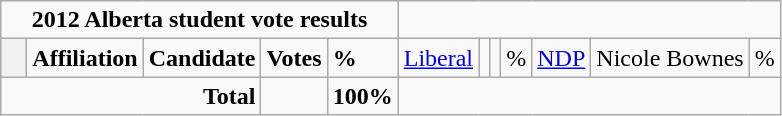<table class="wikitable">
<tr>
<td colspan="5" align=center><strong>2012 Alberta student vote results</strong></td>
</tr>
<tr>
<th style="width: 10px;"></th>
<td><strong>Affiliation</strong></td>
<td><strong>Candidate</strong></td>
<td><strong>Votes</strong></td>
<td><strong>%</strong><br>

</td>
<td><a href='#'>Liberal</a></td>
<td></td>
<td></td>
<td>%<br>
</td>
<td><a href='#'>NDP</a></td>
<td>Nicole Bownes</td>
<td>%</td>
</tr>
<tr>
<td colspan="3" align="right"><strong>Total</strong></td>
<td></td>
<td><strong>100%</strong></td>
</tr>
</table>
